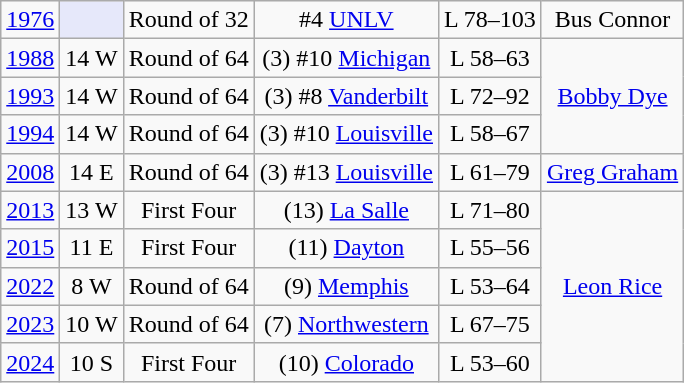<table class=wikitable style="text-align:center">
<tr>
<td><a href='#'>1976</a></td>
<td style="background:#E6E8FA;"></td>
<td>Round of 32</td>
<td>#4 <a href='#'>UNLV</a></td>
<td>L 78–103</td>
<td>Bus Connor</td>
</tr>
<tr>
<td><a href='#'>1988</a></td>
<td>14 W</td>
<td>Round of 64</td>
<td>(3) #10 <a href='#'>Michigan</a></td>
<td>L 58–63</td>
<td rowspan=3><a href='#'>Bobby Dye</a></td>
</tr>
<tr>
<td><a href='#'>1993</a></td>
<td>14 W</td>
<td>Round of 64</td>
<td>(3) #8 <a href='#'>Vanderbilt</a></td>
<td>L 72–92  </td>
</tr>
<tr>
<td><a href='#'>1994</a></td>
<td>14 W</td>
<td>Round of 64</td>
<td>(3) #10 <a href='#'>Louisville</a></td>
<td>L 58–67 </td>
</tr>
<tr>
<td><a href='#'>2008</a></td>
<td>14 E</td>
<td>Round of 64</td>
<td>(3) #13 <a href='#'>Louisville</a></td>
<td>L 61–79</td>
<td><a href='#'>Greg Graham</a></td>
</tr>
<tr>
<td><a href='#'>2013</a></td>
<td>13 W</td>
<td>First Four</td>
<td>(13) <a href='#'>La Salle</a></td>
<td>L 71–80</td>
<td rowspan=5><a href='#'>Leon Rice</a></td>
</tr>
<tr align="center">
<td><a href='#'>2015</a></td>
<td>11 E</td>
<td>First Four</td>
<td>(11) <a href='#'>Dayton</a></td>
<td>L 55–56 </td>
</tr>
<tr align="center">
<td><a href='#'>2022</a></td>
<td>8 W</td>
<td>Round of 64</td>
<td>(9) <a href='#'>Memphis</a></td>
<td>L 53–64 </td>
</tr>
<tr align="center">
<td><a href='#'>2023</a></td>
<td>10 W</td>
<td>Round of 64</td>
<td>(7) <a href='#'>Northwestern</a></td>
<td>L 67–75 </td>
</tr>
<tr align="center">
<td><a href='#'>2024</a></td>
<td>10 S</td>
<td>First Four</td>
<td>(10) <a href='#'>Colorado</a></td>
<td>L 53–60 </td>
</tr>
</table>
